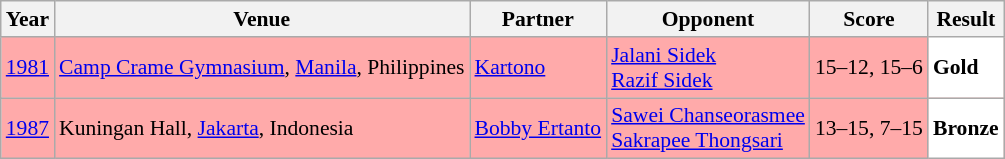<table class="sortable wikitable" style="font-size: 90%">
<tr>
<th>Year</th>
<th>Venue</th>
<th>Partner</th>
<th>Opponent</th>
<th>Score</th>
<th>Result</th>
</tr>
<tr style="background:#FFAAAA">
<td align="center"><a href='#'>1981</a></td>
<td align="left"><a href='#'>Camp Crame Gymnasium</a>, <a href='#'>Manila</a>, Philippines</td>
<td align="left"> <a href='#'>Kartono</a></td>
<td align="left"> <a href='#'>Jalani Sidek</a><br> <a href='#'>Razif Sidek</a></td>
<td align="left">15–12, 15–6</td>
<td style="text-align:left; background:white"> <strong>Gold</strong></td>
</tr>
<tr style="background:#FFAAAA">
<td align="center"><a href='#'>1987</a></td>
<td align="left">Kuningan Hall, <a href='#'>Jakarta</a>, Indonesia</td>
<td align="left"> <a href='#'>Bobby Ertanto</a></td>
<td align="left"> <a href='#'>Sawei Chanseorasmee</a><br> <a href='#'>Sakrapee Thongsari</a></td>
<td align="left">13–15, 7–15</td>
<td style="text-align:left; background:white"> <strong>Bronze</strong></td>
</tr>
</table>
